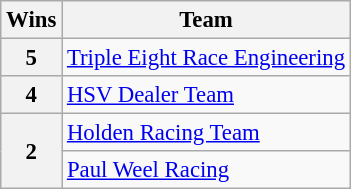<table class="wikitable" style="font-size: 95%;">
<tr>
<th>Wins</th>
<th>Team</th>
</tr>
<tr>
<th>5</th>
<td><a href='#'>Triple Eight Race Engineering</a></td>
</tr>
<tr>
<th>4</th>
<td><a href='#'>HSV Dealer Team</a></td>
</tr>
<tr>
<th rowspan=2>2</th>
<td><a href='#'>Holden Racing Team</a></td>
</tr>
<tr>
<td><a href='#'>Paul Weel Racing</a></td>
</tr>
</table>
